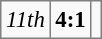<table bgcolor="#f9f9f9" cellpadding="3" cellspacing="0" border="1" style="font-size: 95%; border: gray solid 1px; border-collapse: collapse; background: #f9f9f9;">
<tr>
<td><strong></strong> <em>11th</em></td>
<td align="center"><strong>4:1</strong></td>
<td></td>
</tr>
</table>
